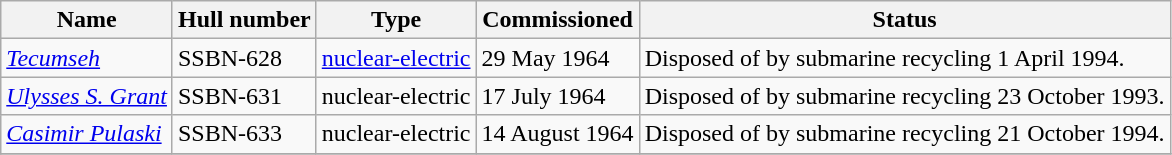<table class="wikitable">
<tr>
<th>Name</th>
<th>Hull number</th>
<th>Type</th>
<th>Commissioned</th>
<th>Status</th>
</tr>
<tr>
<td><em><a href='#'>Tecumseh</a></em></td>
<td>SSBN-628</td>
<td><a href='#'>nuclear-electric</a></td>
<td>29 May 1964</td>
<td>Disposed of by submarine recycling 1 April 1994.</td>
</tr>
<tr>
<td><em><a href='#'>Ulysses S. Grant</a></em></td>
<td>SSBN-631</td>
<td>nuclear-electric</td>
<td>17 July 1964</td>
<td>Disposed of by submarine recycling 23 October 1993.</td>
</tr>
<tr>
<td><em><a href='#'>Casimir Pulaski</a></em></td>
<td>SSBN-633</td>
<td>nuclear-electric</td>
<td>14 August 1964</td>
<td>Disposed of by submarine recycling 21 October 1994.</td>
</tr>
<tr>
</tr>
</table>
